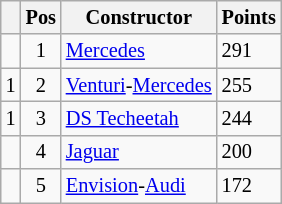<table class="wikitable" style="font-size: 85%;">
<tr>
<th></th>
<th>Pos</th>
<th>Constructor</th>
<th>Points</th>
</tr>
<tr>
<td align="left"></td>
<td align="center">1</td>
<td> <a href='#'>Mercedes</a></td>
<td align="left">291</td>
</tr>
<tr>
<td align="left"> 1</td>
<td align="center">2</td>
<td> <a href='#'>Venturi</a>-<a href='#'>Mercedes</a></td>
<td align="left">255</td>
</tr>
<tr>
<td align="left"> 1</td>
<td align="center">3</td>
<td> <a href='#'>DS Techeetah</a></td>
<td align="left">244</td>
</tr>
<tr>
<td align="left"></td>
<td align="center">4</td>
<td> <a href='#'>Jaguar</a></td>
<td align="left">200</td>
</tr>
<tr>
<td align="left"></td>
<td align="center">5</td>
<td> <a href='#'>Envision</a>-<a href='#'>Audi</a></td>
<td align="left">172</td>
</tr>
</table>
